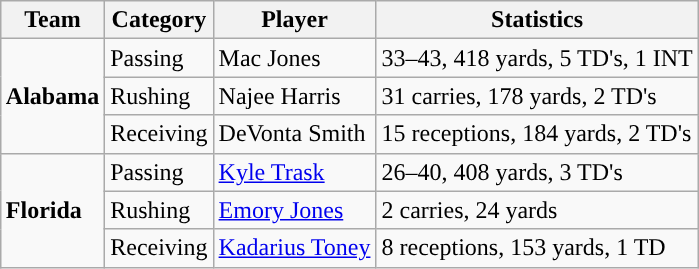<table class="wikitable" style="float: right;">
<tr>
<th>Team</th>
<th>Category</th>
<th>Player</th>
<th>Statistics</th>
</tr>
<tr>
<td rowspan=3><strong>Alabama</strong></td>
<td>Passing</td>
<td>Mac Jones</td>
<td>33–43, 418 yards, 5 TD's, 1 INT</td>
</tr>
<tr>
<td>Rushing</td>
<td>Najee Harris</td>
<td>31 carries, 178 yards, 2 TD's</td>
</tr>
<tr>
<td>Receiving</td>
<td>DeVonta Smith</td>
<td>15 receptions, 184 yards, 2 TD's</td>
</tr>
<tr>
<td rowspan=3><strong>Florida</strong></td>
<td>Passing</td>
<td><a href='#'>Kyle Trask</a></td>
<td>26–40, 408 yards, 3 TD's</td>
</tr>
<tr>
<td>Rushing</td>
<td><a href='#'>Emory Jones</a></td>
<td>2 carries, 24 yards</td>
</tr>
<tr>
<td>Receiving</td>
<td><a href='#'>Kadarius Toney</a></td>
<td>8 receptions, 153 yards, 1 TD</td>
</tr>
</table>
